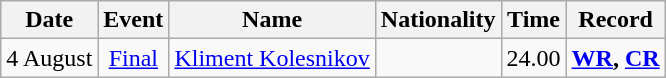<table class="wikitable" style=text-align:center>
<tr>
<th>Date</th>
<th>Event</th>
<th>Name</th>
<th>Nationality</th>
<th>Time</th>
<th>Record</th>
</tr>
<tr>
<td>4 August</td>
<td><a href='#'>Final</a></td>
<td align=left><a href='#'>Kliment Kolesnikov</a></td>
<td align=left></td>
<td>24.00</td>
<td><strong><a href='#'>WR</a>, <a href='#'>CR</a></strong></td>
</tr>
</table>
